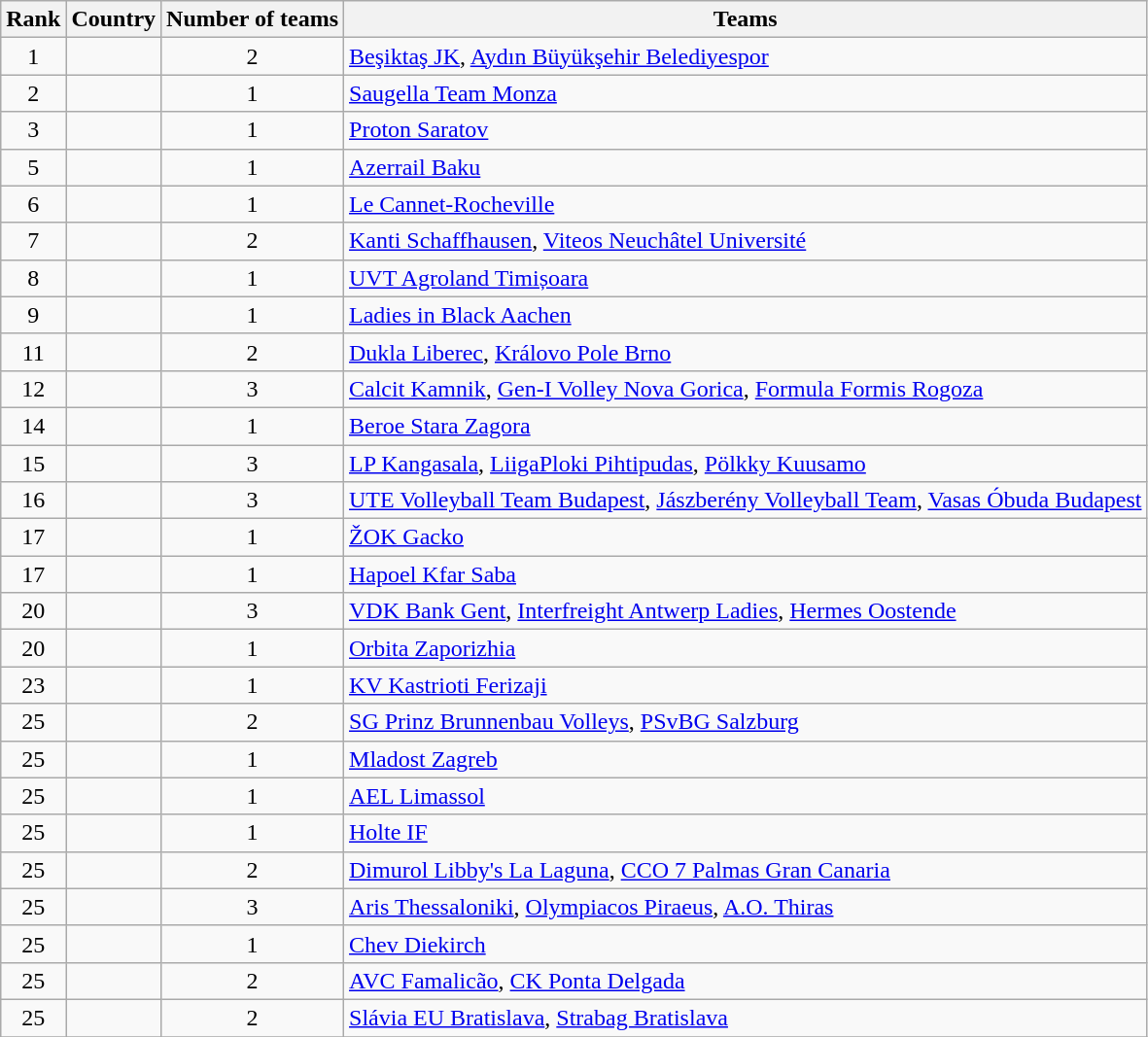<table class="wikitable" style="text-align:left">
<tr>
<th>Rank</th>
<th>Country</th>
<th>Number of teams</th>
<th>Teams</th>
</tr>
<tr>
<td align="center">1</td>
<td></td>
<td align="center">2</td>
<td><a href='#'>Beşiktaş JK</a>, <a href='#'>Aydın Büyükşehir Belediyespor</a></td>
</tr>
<tr>
<td align="center">2</td>
<td></td>
<td align="center">1</td>
<td><a href='#'>Saugella Team Monza</a></td>
</tr>
<tr>
<td align="center">3</td>
<td></td>
<td align="center">1</td>
<td><a href='#'>Proton Saratov</a></td>
</tr>
<tr>
<td align="center">5</td>
<td></td>
<td align="center">1</td>
<td><a href='#'>Azerrail Baku</a></td>
</tr>
<tr>
<td align="center">6</td>
<td></td>
<td align="center">1</td>
<td><a href='#'>Le Cannet-Rocheville</a></td>
</tr>
<tr>
<td align="center">7</td>
<td></td>
<td align="center">2</td>
<td><a href='#'>Kanti Schaffhausen</a>, <a href='#'>Viteos Neuchâtel Université</a></td>
</tr>
<tr>
<td align="center">8</td>
<td></td>
<td align="center">1</td>
<td><a href='#'>UVT Agroland Timișoara</a></td>
</tr>
<tr>
<td align="center">9</td>
<td></td>
<td align="center">1</td>
<td><a href='#'>Ladies in Black Aachen</a></td>
</tr>
<tr>
<td align="center">11</td>
<td></td>
<td align="center">2</td>
<td><a href='#'>Dukla Liberec</a>, <a href='#'>Královo Pole Brno</a></td>
</tr>
<tr>
<td align="center">12</td>
<td></td>
<td align="center">3</td>
<td><a href='#'>Calcit Kamnik</a>, <a href='#'>Gen-I Volley Nova Gorica</a>, <a href='#'>Formula Formis Rogoza</a></td>
</tr>
<tr>
<td align="center">14</td>
<td></td>
<td align="center">1</td>
<td><a href='#'>Beroe Stara Zagora</a></td>
</tr>
<tr>
<td align="center">15</td>
<td></td>
<td align="center">3</td>
<td><a href='#'>LP Kangasala</a>, <a href='#'>LiigaPloki Pihtipudas</a>, <a href='#'>Pölkky Kuusamo</a></td>
</tr>
<tr>
<td align="center">16</td>
<td></td>
<td align="center">3</td>
<td><a href='#'>UTE Volleyball Team Budapest</a>, <a href='#'>Jászberény Volleyball Team</a>, <a href='#'>Vasas Óbuda Budapest</a></td>
</tr>
<tr>
<td align="center">17</td>
<td></td>
<td align="center">1</td>
<td><a href='#'>ŽOK Gacko</a></td>
</tr>
<tr>
<td align="center">17</td>
<td></td>
<td align="center">1</td>
<td><a href='#'>Hapoel Kfar Saba</a></td>
</tr>
<tr>
<td align="center">20</td>
<td></td>
<td align="center">3</td>
<td><a href='#'>VDK Bank Gent</a>, <a href='#'>Interfreight Antwerp Ladies</a>, <a href='#'>Hermes Oostende</a></td>
</tr>
<tr>
<td align="center">20</td>
<td></td>
<td align="center">1</td>
<td><a href='#'>Orbita Zaporizhia</a></td>
</tr>
<tr>
<td align="center">23</td>
<td></td>
<td align="center">1</td>
<td><a href='#'>KV Kastrioti Ferizaji</a></td>
</tr>
<tr>
<td align="center">25</td>
<td></td>
<td align="center">2</td>
<td><a href='#'>SG Prinz Brunnenbau Volleys</a>, <a href='#'>PSvBG Salzburg</a></td>
</tr>
<tr>
<td align="center">25</td>
<td></td>
<td align="center">1</td>
<td><a href='#'>Mladost Zagreb</a></td>
</tr>
<tr>
<td align="center">25</td>
<td></td>
<td align="center">1</td>
<td><a href='#'>AEL Limassol</a></td>
</tr>
<tr>
<td align="center">25</td>
<td></td>
<td align="center">1</td>
<td><a href='#'>Holte IF</a></td>
</tr>
<tr>
<td align="center">25</td>
<td></td>
<td align="center">2</td>
<td><a href='#'>Dimurol Libby's La Laguna</a>, <a href='#'>CCO 7 Palmas Gran Canaria</a></td>
</tr>
<tr>
<td align="center">25</td>
<td></td>
<td align="center">3</td>
<td><a href='#'>Aris Thessaloniki</a>, <a href='#'>Olympiacos Piraeus</a>, <a href='#'>A.O. Thiras</a></td>
</tr>
<tr>
<td align="center">25</td>
<td></td>
<td align="center">1</td>
<td><a href='#'>Chev Diekirch</a></td>
</tr>
<tr>
<td align="center">25</td>
<td></td>
<td align="center">2</td>
<td><a href='#'>AVC Famalicão</a>, <a href='#'>CK Ponta Delgada</a></td>
</tr>
<tr>
<td align="center">25</td>
<td></td>
<td align="center">2</td>
<td><a href='#'>Slávia EU Bratislava</a>, <a href='#'>Strabag Bratislava</a></td>
</tr>
<tr>
</tr>
</table>
